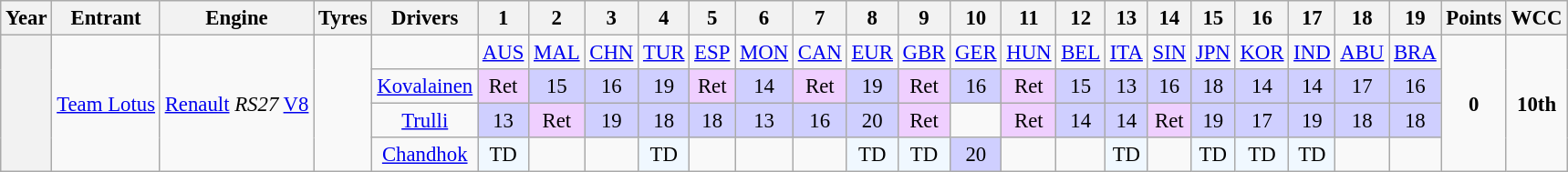<table class="wikitable" style="text-align:center; font-size:95%">
<tr>
<th>Year</th>
<th>Entrant</th>
<th>Engine</th>
<th>Tyres</th>
<th>Drivers</th>
<th>1</th>
<th>2</th>
<th>3</th>
<th>4</th>
<th>5</th>
<th>6</th>
<th>7</th>
<th>8</th>
<th>9</th>
<th>10</th>
<th>11</th>
<th>12</th>
<th>13</th>
<th>14</th>
<th>15</th>
<th>16</th>
<th>17</th>
<th>18</th>
<th>19</th>
<th>Points</th>
<th>WCC</th>
</tr>
<tr>
<th rowspan=4></th>
<td rowspan=4><a href='#'>Team Lotus</a></td>
<td rowspan=4><a href='#'>Renault</a> <em>RS27</em> <a href='#'>V8</a></td>
<td rowspan=4></td>
<td></td>
<td><a href='#'>AUS</a></td>
<td><a href='#'>MAL</a></td>
<td><a href='#'>CHN</a></td>
<td><a href='#'>TUR</a></td>
<td><a href='#'>ESP</a></td>
<td><a href='#'>MON</a></td>
<td><a href='#'>CAN</a></td>
<td><a href='#'>EUR</a></td>
<td><a href='#'>GBR</a></td>
<td><a href='#'>GER</a></td>
<td><a href='#'>HUN</a></td>
<td><a href='#'>BEL</a></td>
<td><a href='#'>ITA</a></td>
<td><a href='#'>SIN</a></td>
<td><a href='#'>JPN</a></td>
<td><a href='#'>KOR</a></td>
<td><a href='#'>IND</a></td>
<td><a href='#'>ABU</a></td>
<td><a href='#'>BRA</a></td>
<td rowspan=4><strong>0</strong></td>
<td rowspan=4><strong>10th</strong></td>
</tr>
<tr>
<td><a href='#'>Kovalainen</a></td>
<td style="background:#efcfff;">Ret</td>
<td style="background:#cfcfff;">15</td>
<td style="background:#cfcfff;">16</td>
<td style="background:#cfcfff;">19</td>
<td style="background:#efcfff;">Ret</td>
<td style="background:#cfcfff;">14</td>
<td style="background:#efcfff;">Ret</td>
<td style="background:#cfcfff;">19</td>
<td style="background:#efcfff;">Ret</td>
<td style="background:#cfcfff;">16</td>
<td style="background:#efcfff;">Ret</td>
<td style="background:#cfcfff;">15</td>
<td style="background:#cfcfff;">13</td>
<td style="background:#cfcfff;">16</td>
<td style="background:#cfcfff;">18</td>
<td style="background:#cfcfff;">14</td>
<td style="background:#cfcfff;">14</td>
<td style="background:#cfcfff;">17</td>
<td style="background:#cfcfff;">16</td>
</tr>
<tr>
<td><a href='#'>Trulli</a></td>
<td style="background:#cfcfff;">13</td>
<td style="background:#efcfff;">Ret</td>
<td style="background:#cfcfff;">19</td>
<td style="background:#cfcfff;">18</td>
<td style="background:#cfcfff;">18</td>
<td style="background:#cfcfff;">13</td>
<td style="background:#cfcfff;">16</td>
<td style="background:#cfcfff;">20</td>
<td style="background:#efcfff;">Ret</td>
<td></td>
<td style="background:#efcfff;">Ret</td>
<td style="background:#cfcfff;">14</td>
<td style="background:#cfcfff;">14</td>
<td style="background:#efcfff;">Ret</td>
<td style="background:#cfcfff;">19</td>
<td style="background:#cfcfff;">17</td>
<td style="background:#cfcfff;">19</td>
<td style="background:#cfcfff;">18</td>
<td style="background:#cfcfff;">18</td>
</tr>
<tr>
<td><a href='#'>Chandhok</a></td>
<td style="background:#F0F8FF;">TD</td>
<td></td>
<td></td>
<td style="background:#F0F8FF;">TD</td>
<td></td>
<td></td>
<td></td>
<td style="background:#F0F8FF;">TD</td>
<td style="background:#F0F8FF;">TD</td>
<td style="background:#cfcfff;">20</td>
<td></td>
<td></td>
<td style="background:#F0F8FF;">TD</td>
<td></td>
<td style="background:#F0F8FF;">TD</td>
<td style="background:#F0F8FF;">TD</td>
<td style="background:#F0F8FF;">TD</td>
<td></td>
<td></td>
</tr>
</table>
